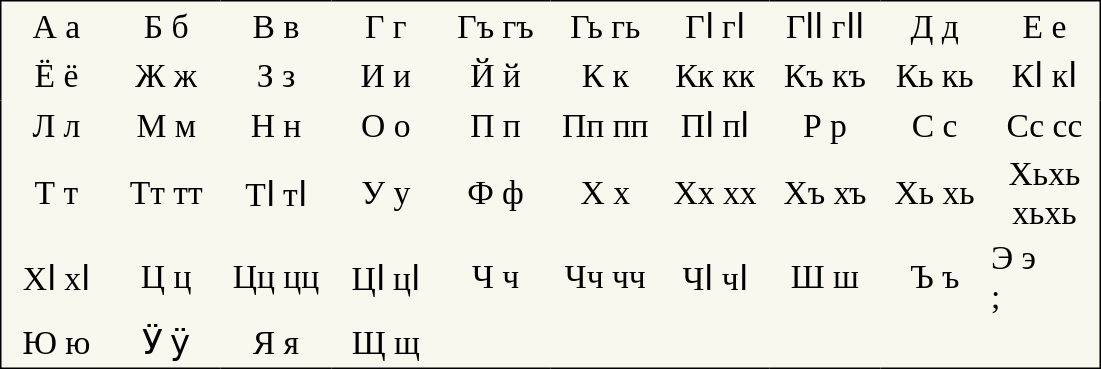<table style="font-family:Arial Unicode MS; font-size:1.4em; border-color:#000000; border-width:1px; border-style:solid; border-collapse:collapse; background-color:#F8F8EF">
<tr>
<td style="width:3em; text-align:center; padding: 3px;">А а<br></td>
<td style="width:3em; text-align:center; padding: 3px;">Б б<br></td>
<td style="width:3em; text-align:center; padding: 3px;">В в<br></td>
<td style="width:3em; text-align:center; padding: 3px;">Г г<br></td>
<td style="width:3em; text-align:center; padding: 3px;">Гъ гъ<br></td>
<td style="width:3em; text-align:center; padding: 3px;">Гь гь<br></td>
<td style="width:3em; text-align:center; padding: 3px;">Гӏ гӏ<br></td>
<td style="width:3em; text-align:center; padding: 3px;">Гӏӏ гӏӏ<br></td>
<td style="width:3em; text-align:center; padding: 3px;">Д д<br></td>
<td style="width:3em; text-align:center; padding: 3px;">Е е<br></td>
</tr>
<tr>
<td style="width:3em; text-align:center; padding: 3px;">Ё ё<br></td>
<td style="width:3em; text-align:center; padding: 3px;">Ж ж<br></td>
<td style="width:3em; text-align:center; padding: 3px;">З з<br></td>
<td style="width:3em; text-align:center; padding: 3px;">И и<br></td>
<td style="width:3em; text-align:center; padding: 3px;">Й й<br></td>
<td style="width:3em; text-align:center; padding: 3px;">К к<br></td>
<td style="width:3em; text-align:center; padding: 3px;">Кк кк<br></td>
<td style="width:3em; text-align:center; padding: 3px;">Къ къ<br></td>
<td style="width:3em; text-align:center; padding: 3px;">Кь кь<br></td>
<td style="width:3em; text-align:center; padding: 3px;">Кӏ кӏ<br></td>
</tr>
<tr>
<td style="width:3em; text-align:center; padding: 3px;">Л л<br></td>
<td style="width:3em; text-align:center; padding: 3px;">М м<br></td>
<td style="width:3em; text-align:center; padding: 3px;">Н н<br></td>
<td style="width:3em; text-align:center; padding: 3px;">О о<br></td>
<td style="width:3em; text-align:center; padding: 3px;">П п<br></td>
<td style="width:3em; text-align:center; padding: 3px;">Пп пп<br></td>
<td style="width:3em; text-align:center; padding: 3px;">Пӏ пӏ<br></td>
<td style="width:3em; text-align:center; padding: 3px;">Р р<br></td>
<td style="width:3em; text-align:center; padding: 3px;">С с<br></td>
<td style="width:3em; text-align:center; padding: 3px;">Сс сс<br></td>
</tr>
<tr>
<td style="width:3em; text-align:center; padding: 3px;">Т т<br></td>
<td style="width:3em; text-align:center; padding: 3px;">Тт тт<br></td>
<td style="width:3em; text-align:center; padding: 3px;">Тӏ тӏ<br></td>
<td style="width:3em; text-align:center; padding: 3px;">У у<br></td>
<td style="width:3em; text-align:center; padding: 3px;">Ф ф<br></td>
<td style="width:3em; text-align:center; padding: 3px;">Х х<br></td>
<td style="width:3em; text-align:center; padding: 3px;">Хх хх<br></td>
<td style="width:3em; text-align:center; padding: 3px;">Хъ хъ<br></td>
<td style="width:3em; text-align:center; padding: 3px;">Хь хь<br></td>
<td style="width:3em; text-align:center; padding: 3px;">Хьхь хьхь<br></td>
</tr>
<tr>
<td style="width:3em; text-align:center; padding: 3px;">Хӏ хӏ<br></td>
<td style="width:3em; text-align:center; padding: 3px;">Ц ц<br></td>
<td style="width:3em; text-align:center; padding: 3px;">Цц цц<br></td>
<td style="width:3em; text-align:center; padding: 3px;">Цӏ цӏ<br></td>
<td style="width:3em; text-align:center; padding: 3px;">Ч ч<br></td>
<td style="width:3em; text-align:center; padding: 3px;">Чч чч<br></td>
<td style="width:3em; text-align:center; padding: 3px;">Чӏ чӏ<br></td>
<td style="width:3em; text-align:center; padding: 3px;">Ш ш<br></td>
<td style="width:3em; text-align:center; padding: 3px;">Ъ ъ<br></td>
<td>Э э<br>; </td>
</tr>
<tr>
<td style="width:3em; text-align:center; padding: 3px;">Ю ю<br></td>
<td style="width:3em; text-align:center; padding: 3px;">Ӱ ӱ<br></td>
<td style="width:3em; text-align:center; padding: 3px;">Я я<br></td>
<td style="width:3em; text-align:center; padding: 3px;">Щ щ<br></td>
<td></td>
<td></td>
<td></td>
<td></td>
<td></td>
<td></td>
</tr>
</table>
